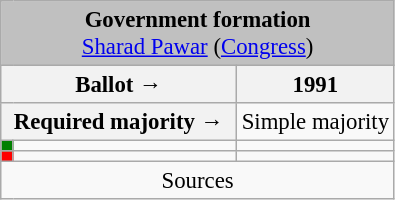<table class="wikitable" style="text-align:center; font-size:95%;">
<tr>
<td colspan="3" align="center" bgcolor="#C0C0C0"><strong>Government formation</strong><br><a href='#'>Sharad Pawar</a> (<a href='#'>Congress</a>)</td>
</tr>
<tr>
<th colspan="2" style="width:150px;">Ballot →</th>
<th>1991</th>
</tr>
<tr>
<th colspan="2">Required majority →</th>
<td>Simple majority </td>
</tr>
<tr>
<th style="width:1px; background:green;"></th>
<td style="text-align:left;"></td>
<td></td>
</tr>
<tr>
<th style="background:red;"></th>
<td style="text-align:left;"></td>
<td></td>
</tr>
<tr>
<td style="text-align:center;" colspan="3">Sources</td>
</tr>
</table>
